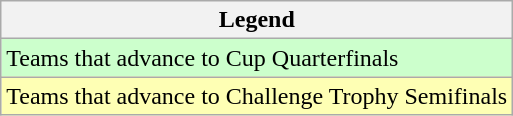<table class="wikitable" style="text-align: center;">
<tr>
<th colspan=2>Legend</th>
</tr>
<tr bgcolor=ccffcc>
<td align=left>Teams that advance to Cup Quarterfinals</td>
</tr>
<tr bgcolor=feffb4>
<td align=left>Teams that advance to Challenge Trophy Semifinals</td>
</tr>
</table>
